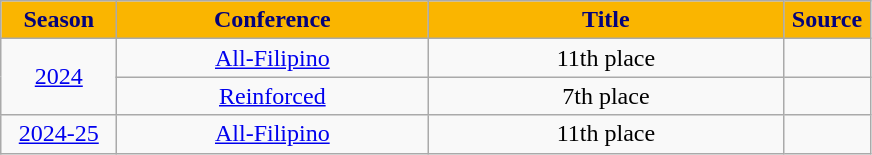<table class="wikitable">
<tr>
<th width=70px style="background:#FAB500; color:#04037B; text-align: center"><strong>Season</strong></th>
<th width=200px style="background:#FAB500; color:#04037B">Conference</th>
<th width=230px style="background:#FAB500; color:#04037B">Title</th>
<th width=50px style="background:#FAB500; color:#04037B">Source</th>
</tr>
<tr align=center>
<td rowspan=2><a href='#'>2024</a></td>
<td><a href='#'>All-Filipino</a></td>
<td>11th place</td>
<td></td>
</tr>
<tr align=center>
<td><a href='#'>Reinforced</a></td>
<td>7th place</td>
<td></td>
</tr>
<tr align=center>
<td rowspan=3><a href='#'>2024-25</a></td>
<td><a href='#'>All-Filipino</a></td>
<td>11th place</td>
<td></td>
</tr>
</table>
